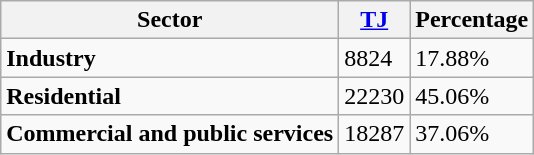<table class="wikitable">
<tr>
<th>Sector</th>
<th><a href='#'>TJ</a></th>
<th>Percentage</th>
</tr>
<tr>
<td><strong>Industry</strong></td>
<td>8824</td>
<td>17.88%</td>
</tr>
<tr>
<td><strong>Residential</strong></td>
<td>22230</td>
<td>45.06%</td>
</tr>
<tr>
<td><strong>Commercial and public services</strong></td>
<td>18287</td>
<td>37.06%</td>
</tr>
</table>
